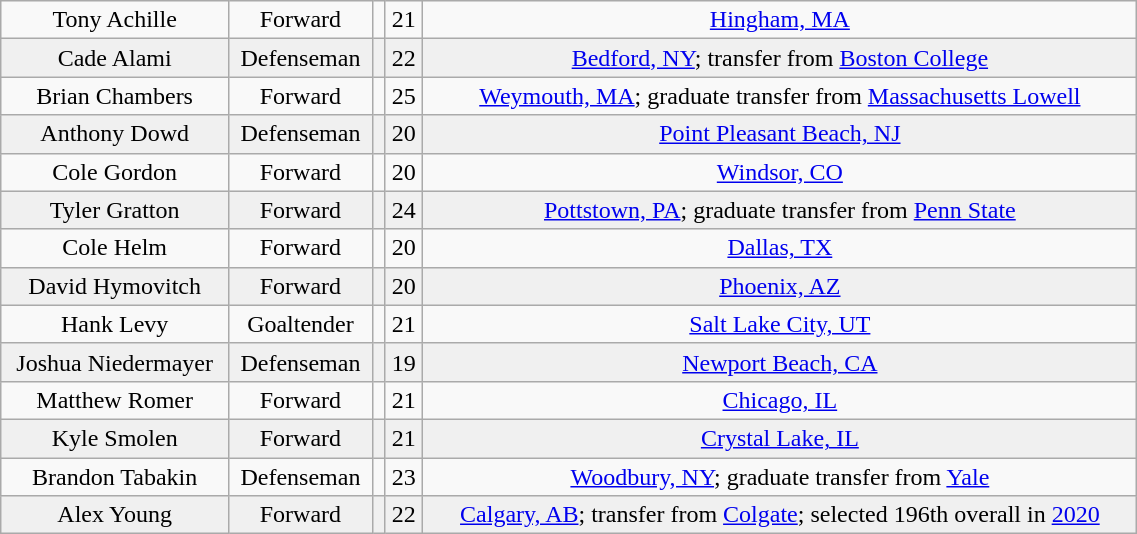<table class="wikitable" width="60%">
<tr align="center" bgcolor="">
<td>Tony Achille</td>
<td>Forward</td>
<td></td>
<td>21</td>
<td><a href='#'>Hingham, MA</a></td>
</tr>
<tr align="center" bgcolor="f0f0f0">
<td>Cade Alami</td>
<td>Defenseman</td>
<td></td>
<td>22</td>
<td><a href='#'>Bedford, NY</a>; transfer from <a href='#'>Boston College</a></td>
</tr>
<tr align="center" bgcolor="">
<td>Brian Chambers</td>
<td>Forward</td>
<td></td>
<td>25</td>
<td><a href='#'>Weymouth, MA</a>; graduate transfer from <a href='#'>Massachusetts Lowell</a></td>
</tr>
<tr align="center" bgcolor="f0f0f0">
<td>Anthony Dowd</td>
<td>Defenseman</td>
<td></td>
<td>20</td>
<td><a href='#'>Point Pleasant Beach, NJ</a></td>
</tr>
<tr align="center" bgcolor="">
<td>Cole Gordon</td>
<td>Forward</td>
<td></td>
<td>20</td>
<td><a href='#'>Windsor, CO</a></td>
</tr>
<tr align="center" bgcolor="f0f0f0">
<td>Tyler Gratton</td>
<td>Forward</td>
<td></td>
<td>24</td>
<td><a href='#'>Pottstown, PA</a>; graduate transfer from <a href='#'>Penn State</a></td>
</tr>
<tr align="center" bgcolor="">
<td>Cole Helm</td>
<td>Forward</td>
<td></td>
<td>20</td>
<td><a href='#'>Dallas, TX</a></td>
</tr>
<tr align="center" bgcolor="f0f0f0">
<td>David Hymovitch</td>
<td>Forward</td>
<td></td>
<td>20</td>
<td><a href='#'>Phoenix, AZ</a></td>
</tr>
<tr align="center" bgcolor="">
<td>Hank Levy</td>
<td>Goaltender</td>
<td></td>
<td>21</td>
<td><a href='#'>Salt Lake City, UT</a></td>
</tr>
<tr align="center" bgcolor="f0f0f0">
<td>Joshua Niedermayer</td>
<td>Defenseman</td>
<td></td>
<td>19</td>
<td><a href='#'>Newport Beach, CA</a></td>
</tr>
<tr align="center" bgcolor="">
<td>Matthew Romer</td>
<td>Forward</td>
<td></td>
<td>21</td>
<td><a href='#'>Chicago, IL</a></td>
</tr>
<tr align="center" bgcolor="f0f0f0">
<td>Kyle Smolen</td>
<td>Forward</td>
<td></td>
<td>21</td>
<td><a href='#'>Crystal Lake, IL</a></td>
</tr>
<tr align="center" bgcolor="">
<td>Brandon Tabakin</td>
<td>Defenseman</td>
<td></td>
<td>23</td>
<td><a href='#'>Woodbury, NY</a>; graduate transfer from <a href='#'>Yale</a></td>
</tr>
<tr align="center" bgcolor="f0f0f0">
<td>Alex Young</td>
<td>Forward</td>
<td></td>
<td>22</td>
<td><a href='#'>Calgary, AB</a>; transfer from <a href='#'>Colgate</a>; selected 196th overall in <a href='#'>2020</a></td>
</tr>
</table>
